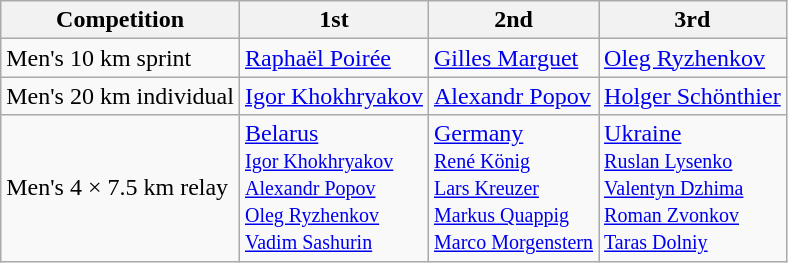<table class="wikitable">
<tr>
<th>Competition</th>
<th>1st</th>
<th>2nd</th>
<th>3rd</th>
</tr>
<tr>
<td>Men's 10 km sprint</td>
<td> <a href='#'>Raphaël Poirée</a></td>
<td> <a href='#'>Gilles Marguet</a></td>
<td> <a href='#'>Oleg Ryzhenkov</a></td>
</tr>
<tr>
<td>Men's 20 km individual</td>
<td> <a href='#'>Igor Khokhryakov</a></td>
<td> <a href='#'>Alexandr Popov</a></td>
<td> <a href='#'>Holger Schönthier</a></td>
</tr>
<tr>
<td>Men's 4 × 7.5 km relay</td>
<td> <a href='#'>Belarus</a><br><small><a href='#'>Igor Khokhryakov</a><br><a href='#'>Alexandr Popov</a><br><a href='#'>Oleg Ryzhenkov</a><br><a href='#'>Vadim Sashurin</a></small></td>
<td> <a href='#'>Germany</a><br><small><a href='#'>René König</a><br><a href='#'>Lars Kreuzer</a><br><a href='#'>Markus Quappig</a><br><a href='#'>Marco Morgenstern</a></small></td>
<td> <a href='#'>Ukraine</a><br><small><a href='#'>Ruslan Lysenko</a><br><a href='#'>Valentyn Dzhima</a><br><a href='#'>Roman Zvonkov</a><br><a href='#'>Taras Dolniy</a></small></td>
</tr>
</table>
